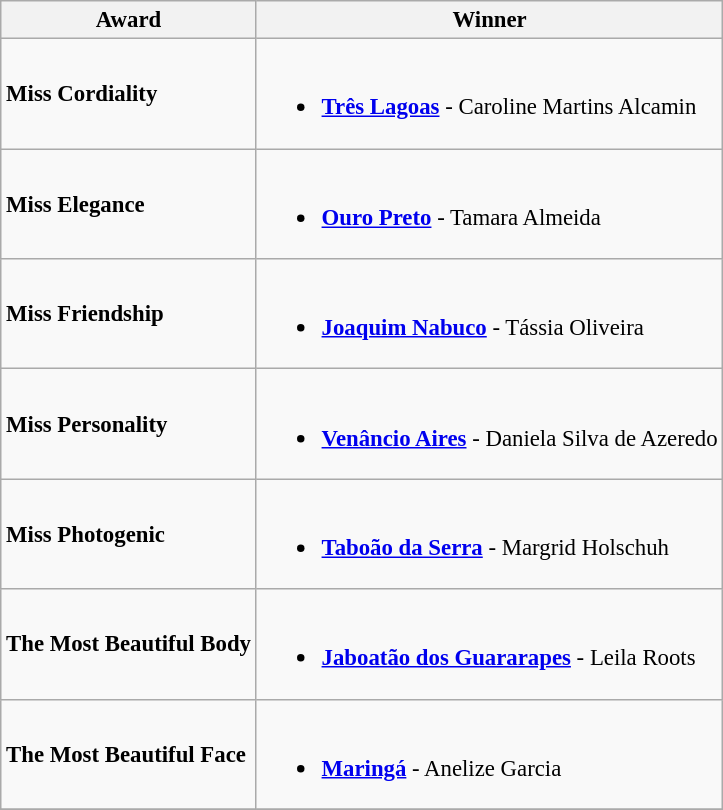<table class="wikitable sortable" style="font-size:95%;">
<tr>
<th>Award</th>
<th>Winner</th>
</tr>
<tr>
<td><strong>Miss Cordiality</strong></td>
<td><br><ul><li><strong> <a href='#'>Três Lagoas</a></strong> - Caroline Martins Alcamin</li></ul></td>
</tr>
<tr>
<td><strong>Miss Elegance</strong></td>
<td><br><ul><li><strong> <a href='#'>Ouro Preto</a></strong> - Tamara Almeida</li></ul></td>
</tr>
<tr>
<td><strong>Miss Friendship</strong></td>
<td><br><ul><li><strong> <a href='#'>Joaquim Nabuco</a></strong> - Tássia Oliveira</li></ul></td>
</tr>
<tr>
<td><strong>Miss Personality</strong></td>
<td><br><ul><li><strong> <a href='#'>Venâncio Aires</a></strong> - Daniela Silva de Azeredo</li></ul></td>
</tr>
<tr>
<td><strong>Miss Photogenic</strong></td>
<td><br><ul><li><strong> <a href='#'>Taboão da Serra</a></strong> - Margrid Holschuh</li></ul></td>
</tr>
<tr>
<td><strong>The Most Beautiful Body</strong></td>
<td><br><ul><li><strong> <a href='#'>Jaboatão dos Guararapes</a></strong> - Leila Roots</li></ul></td>
</tr>
<tr>
<td><strong>The Most Beautiful Face</strong></td>
<td><br><ul><li><strong> <a href='#'>Maringá</a></strong> - Anelize Garcia</li></ul></td>
</tr>
<tr>
</tr>
</table>
